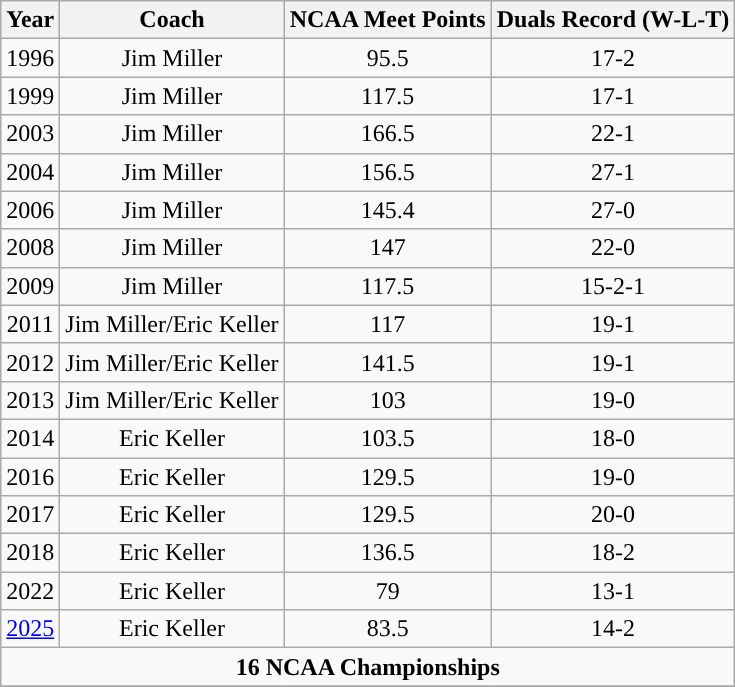<table class="wikitable" style="text-align:center; padding:2px">
<tr>
<th>Year</th>
<th>Coach</th>
<th>NCAA Meet Points</th>
<th>Duals Record (W-L-T)</th>
</tr>
<tr>
<td>1996</td>
<td>Jim Miller</td>
<td>95.5</td>
<td>17-2</td>
</tr>
<tr>
<td>1999</td>
<td>Jim Miller</td>
<td>117.5</td>
<td>17-1</td>
</tr>
<tr>
<td>2003</td>
<td>Jim Miller</td>
<td>166.5</td>
<td>22-1</td>
</tr>
<tr>
<td>2004</td>
<td>Jim Miller</td>
<td>156.5</td>
<td>27-1</td>
</tr>
<tr>
<td>2006</td>
<td>Jim Miller</td>
<td>145.4</td>
<td>27-0</td>
</tr>
<tr>
<td>2008</td>
<td>Jim Miller</td>
<td>147</td>
<td>22-0</td>
</tr>
<tr>
<td>2009</td>
<td>Jim Miller</td>
<td>117.5</td>
<td>15-2-1</td>
</tr>
<tr>
<td>2011</td>
<td>Jim Miller/Eric Keller</td>
<td>117</td>
<td>19-1</td>
</tr>
<tr>
<td>2012</td>
<td>Jim Miller/Eric Keller</td>
<td>141.5</td>
<td>19-1</td>
</tr>
<tr>
<td>2013</td>
<td>Jim Miller/Eric Keller</td>
<td>103</td>
<td>19-0</td>
</tr>
<tr>
<td>2014</td>
<td>Eric Keller</td>
<td>103.5</td>
<td>18-0</td>
</tr>
<tr>
<td>2016</td>
<td>Eric Keller</td>
<td>129.5</td>
<td>19-0</td>
</tr>
<tr>
<td>2017</td>
<td>Eric Keller</td>
<td>129.5</td>
<td>20-0</td>
</tr>
<tr>
<td>2018</td>
<td>Eric Keller</td>
<td>136.5</td>
<td>18-2</td>
</tr>
<tr>
<td>2022</td>
<td>Eric Keller</td>
<td>79</td>
<td>13-1</td>
</tr>
<tr>
<td><a href='#'>2025</a></td>
<td>Eric Keller</td>
<td>83.5</td>
<td>14-2</td>
</tr>
<tr>
<td colspan="6"><strong>16 NCAA Championships</strong></td>
</tr>
<tr>
</tr>
</table>
